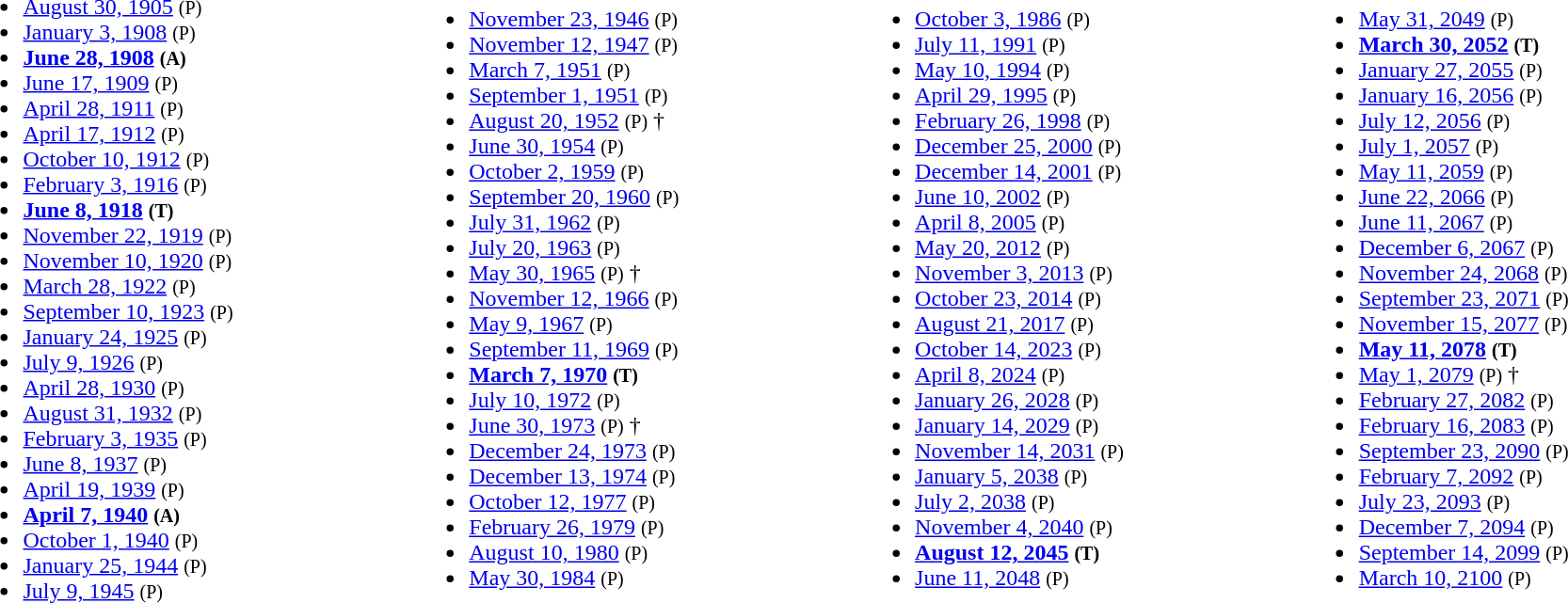<table style="width:100%;">
<tr>
<td><br><ul><li><a href='#'>August 30, 1905</a> <small>(P)</small></li><li><a href='#'>January 3, 1908</a> <small>(P)</small></li><li><strong><a href='#'>June 28, 1908</a> <small>(A)</small></strong></li><li><a href='#'>June 17, 1909</a> <small>(P)</small></li><li><a href='#'>April 28, 1911</a> <small>(P)</small></li><li><a href='#'>April 17, 1912</a> <small>(P)</small></li><li><a href='#'>October 10, 1912</a> <small>(P)</small></li><li><a href='#'>February 3, 1916</a> <small>(P)</small></li><li><strong><a href='#'>June 8, 1918</a> <small>(T)</small></strong></li><li><a href='#'>November 22, 1919</a> <small>(P)</small></li><li><a href='#'>November 10, 1920</a> <small>(P)</small></li><li><a href='#'>March 28, 1922</a> <small>(P)</small></li><li><a href='#'>September 10, 1923</a> <small>(P)</small></li><li><a href='#'>January 24, 1925</a> <small>(P)</small></li><li><a href='#'>July 9, 1926</a> <small>(P)</small></li><li><a href='#'>April 28, 1930</a> <small>(P)</small></li><li><a href='#'>August 31, 1932</a> <small>(P)</small></li><li><a href='#'>February 3, 1935</a> <small>(P)</small></li><li><a href='#'>June 8, 1937</a> <small>(P)</small></li><li><a href='#'>April 19, 1939</a> <small>(P)</small></li><li><strong><a href='#'>April 7, 1940</a> <small>(A)</small></strong></li><li><a href='#'>October 1, 1940</a> <small>(P)</small></li><li><a href='#'>January 25, 1944</a> <small>(P)</small></li><li><a href='#'>July 9, 1945</a> <small>(P)</small></li></ul></td>
<td><br><ul><li><a href='#'>November 23, 1946</a> <small>(P)</small></li><li><a href='#'>November 12, 1947</a> <small>(P)</small></li><li><a href='#'>March 7, 1951</a> <small>(P)</small></li><li><a href='#'>September 1, 1951</a> <small>(P)</small></li><li><a href='#'>August 20, 1952</a> <small>(P)</small> †</li><li><a href='#'>June 30, 1954</a> <small>(P)</small></li><li><a href='#'>October 2, 1959</a> <small>(P)</small></li><li><a href='#'>September 20, 1960</a> <small>(P)</small></li><li><a href='#'>July 31, 1962</a> <small>(P)</small></li><li><a href='#'>July 20, 1963</a> <small>(P)</small></li><li><a href='#'>May 30, 1965</a> <small>(P)</small> †</li><li><a href='#'>November 12, 1966</a> <small>(P)</small></li><li><a href='#'>May 9, 1967</a> <small>(P)</small></li><li><a href='#'>September 11, 1969</a> <small>(P)</small></li><li><strong><a href='#'>March 7, 1970</a> <small>(T)</small></strong></li><li><a href='#'>July 10, 1972</a> <small>(P)</small></li><li><a href='#'>June 30, 1973</a> <small>(P)</small> †</li><li><a href='#'>December 24, 1973</a> <small>(P)</small></li><li><a href='#'>December 13, 1974</a> <small>(P)</small></li><li><a href='#'>October 12, 1977</a> <small>(P)</small></li><li><a href='#'>February 26, 1979</a> <small>(P)</small></li><li><a href='#'>August 10, 1980</a> <small>(P)</small></li><li><a href='#'>May 30, 1984</a> <small>(P)</small></li></ul></td>
<td><br><ul><li><a href='#'>October 3, 1986</a> <small>(P)</small></li><li><a href='#'>July 11, 1991</a> <small>(P)</small></li><li><a href='#'>May 10, 1994</a> <small>(P)</small></li><li><a href='#'>April 29, 1995</a> <small>(P)</small></li><li><a href='#'>February 26, 1998</a> <small>(P)</small></li><li><a href='#'>December 25, 2000</a> <small>(P)</small></li><li><a href='#'>December 14, 2001</a> <small>(P)</small></li><li><a href='#'>June 10, 2002</a> <small>(P)</small></li><li><a href='#'>April 8, 2005</a> <small>(P)</small></li><li><a href='#'>May 20, 2012</a> <small>(P)</small></li><li><a href='#'>November 3, 2013</a> <small>(P)</small></li><li><a href='#'>October 23, 2014</a> <small>(P)</small></li><li><a href='#'>August 21, 2017</a> <small>(P)</small></li><li><a href='#'>October 14, 2023</a> <small>(P)</small></li><li><a href='#'>April 8, 2024</a> <small>(P)</small></li><li> <a href='#'>January 26, 2028</a> <small>(P)</small></li><li><a href='#'>January 14, 2029</a> <small>(P)</small></li><li><a href='#'>November 14, 2031</a> <small>(P)</small></li><li><a href='#'>January 5, 2038</a> <small>(P)</small></li><li><a href='#'>July 2, 2038</a> <small>(P)</small></li><li><a href='#'>November 4, 2040</a> <small>(P)</small></li><li><strong><a href='#'>August 12, 2045</a> <small>(T)</small></strong></li><li><a href='#'>June 11, 2048</a> <small>(P)</small></li></ul></td>
<td><br><ul><li><a href='#'>May 31, 2049</a> <small>(P)</small></li><li><strong><a href='#'>March 30, 2052</a> <small>(T)</small></strong></li><li><a href='#'>January 27, 2055</a> <small>(P)</small></li><li><a href='#'>January 16, 2056</a> <small>(P)</small></li><li><a href='#'>July 12, 2056</a> <small>(P)</small></li><li><a href='#'>July 1, 2057</a> <small>(P)</small></li><li><a href='#'>May 11, 2059</a> <small>(P)</small></li><li><a href='#'>June 22, 2066</a> <small>(P)</small></li><li><a href='#'>June 11, 2067</a> <small>(P)</small></li><li><a href='#'>December 6, 2067</a> <small>(P)</small></li><li><a href='#'>November 24, 2068</a> <small>(P)</small></li><li><a href='#'>September 23, 2071</a> <small>(P)</small></li><li><a href='#'>November 15, 2077</a> <small>(P)</small></li><li><strong><a href='#'>May 11, 2078</a> <small>(T)</small></strong></li><li><a href='#'>May 1, 2079</a> <small>(P)</small> †</li><li><a href='#'>February 27, 2082</a> <small>(P)</small></li><li><a href='#'>February 16, 2083</a> <small>(P)</small></li><li><a href='#'>September 23, 2090</a> <small>(P)</small></li><li><a href='#'>February 7, 2092</a> <small>(P)</small></li><li><a href='#'>July 23, 2093</a> <small>(P)</small></li><li><a href='#'>December 7, 2094</a> <small>(P)</small></li><li><a href='#'>September 14, 2099</a> <small>(P)</small></li><li><a href='#'>March 10, 2100</a> <small>(P)</small></li></ul></td>
</tr>
</table>
